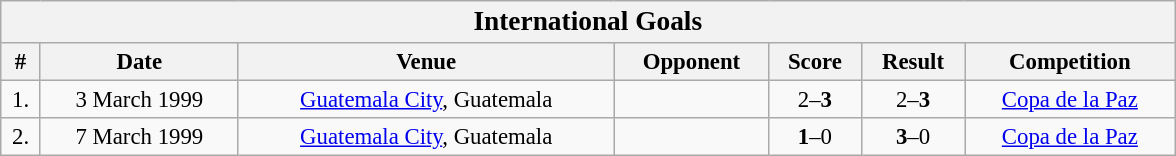<table class="wikitable collapsible collapsed" style=" text-align:center; font-size:95%;" width="62%">
<tr>
<th colspan=7><big>International Goals</big></th>
</tr>
<tr>
<th>#</th>
<th>Date</th>
<th>Venue</th>
<th>Opponent</th>
<th>Score</th>
<th>Result</th>
<th>Competition</th>
</tr>
<tr>
<td>1.</td>
<td>3 March 1999</td>
<td><a href='#'>Guatemala City</a>, Guatemala</td>
<td></td>
<td>2–<strong>3</strong></td>
<td>2–<strong>3</strong></td>
<td><a href='#'>Copa de la Paz</a></td>
</tr>
<tr>
<td>2.</td>
<td>7 March 1999</td>
<td><a href='#'>Guatemala City</a>, Guatemala</td>
<td></td>
<td><strong>1</strong>–0</td>
<td><strong>3</strong>–0</td>
<td><a href='#'>Copa de la Paz</a></td>
</tr>
</table>
